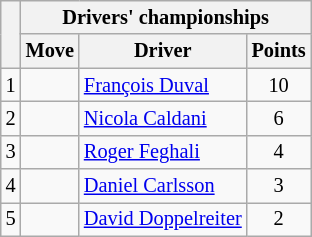<table class="wikitable" style="font-size:85%;">
<tr>
<th rowspan="2"></th>
<th colspan="3">Drivers' championships</th>
</tr>
<tr>
<th>Move</th>
<th>Driver</th>
<th>Points</th>
</tr>
<tr>
<td align="center">1</td>
<td align="center"></td>
<td> <a href='#'>François Duval</a></td>
<td align="center">10</td>
</tr>
<tr>
<td align="center">2</td>
<td align="center"></td>
<td> <a href='#'>Nicola Caldani</a></td>
<td align="center">6</td>
</tr>
<tr>
<td align="center">3</td>
<td align="center"></td>
<td> <a href='#'>Roger Feghali</a></td>
<td align="center">4</td>
</tr>
<tr>
<td align="center">4</td>
<td align="center"></td>
<td> <a href='#'>Daniel Carlsson</a></td>
<td align="center">3</td>
</tr>
<tr>
<td align="center">5</td>
<td align="center"></td>
<td> <a href='#'>David Doppelreiter</a></td>
<td align="center">2</td>
</tr>
</table>
